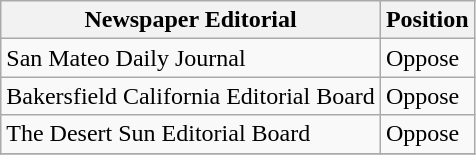<table class="wikitable">
<tr>
<th>Newspaper Editorial</th>
<th>Position</th>
</tr>
<tr>
<td>San Mateo Daily Journal</td>
<td>Oppose</td>
</tr>
<tr>
<td>Bakersfield California Editorial Board</td>
<td>Oppose</td>
</tr>
<tr>
<td>The Desert Sun Editorial Board</td>
<td>Oppose</td>
</tr>
<tr>
</tr>
</table>
